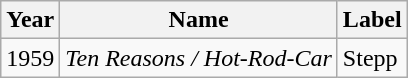<table class="wikitable">
<tr>
<th>Year</th>
<th>Name</th>
<th>Label</th>
</tr>
<tr>
<td>1959</td>
<td><em>Ten Reasons / Hot-Rod-Car</em></td>
<td>Stepp</td>
</tr>
</table>
